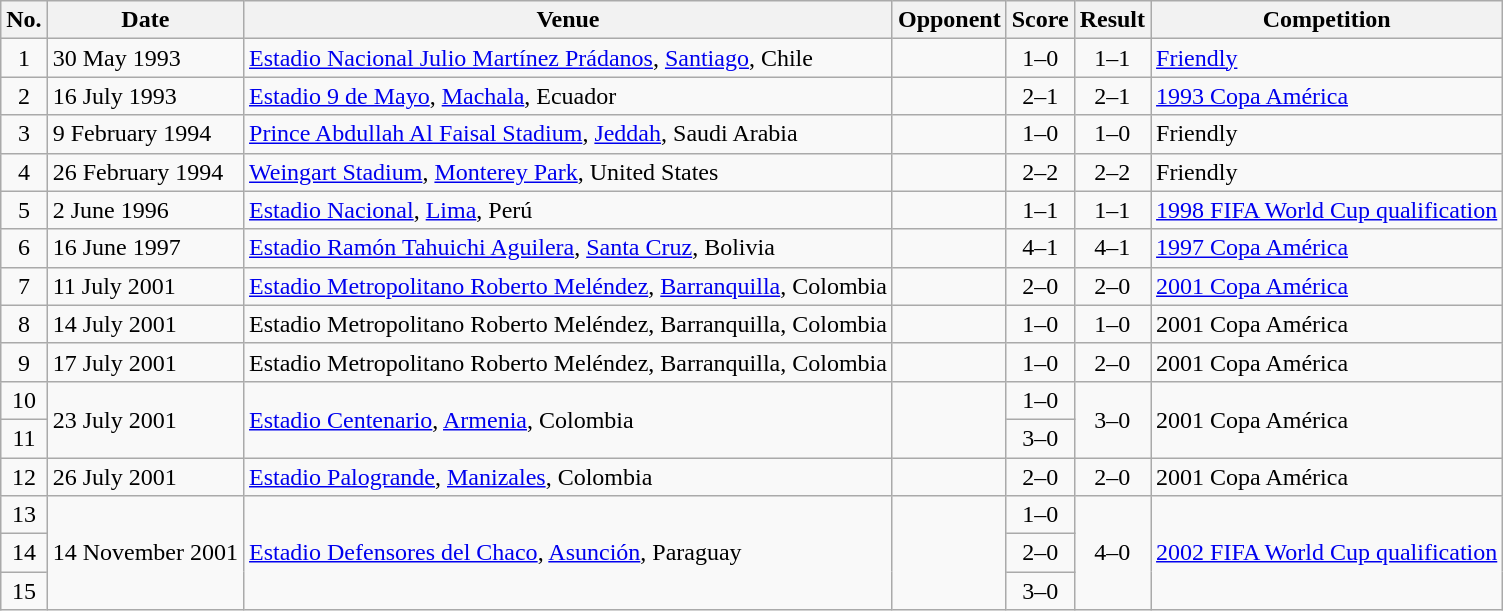<table class="wikitable sortable">
<tr>
<th scope="col">No.</th>
<th scope="col">Date</th>
<th scope="col">Venue</th>
<th scope="col">Opponent</th>
<th scope="col">Score</th>
<th scope="col">Result</th>
<th scope="col">Competition</th>
</tr>
<tr>
<td align="center">1</td>
<td>30 May 1993</td>
<td><a href='#'>Estadio Nacional Julio Martínez Prádanos</a>, <a href='#'>Santiago</a>, Chile</td>
<td></td>
<td align="center">1–0</td>
<td align="center">1–1</td>
<td><a href='#'>Friendly</a></td>
</tr>
<tr>
<td align="center">2</td>
<td>16 July 1993</td>
<td><a href='#'>Estadio 9 de Mayo</a>, <a href='#'>Machala</a>, Ecuador</td>
<td></td>
<td align="center">2–1</td>
<td align="center">2–1</td>
<td><a href='#'>1993 Copa América</a></td>
</tr>
<tr>
<td align="center">3</td>
<td>9 February 1994</td>
<td><a href='#'>Prince Abdullah Al Faisal Stadium</a>, <a href='#'>Jeddah</a>, Saudi Arabia</td>
<td></td>
<td align="center">1–0</td>
<td align="center">1–0</td>
<td>Friendly</td>
</tr>
<tr>
<td align="center">4</td>
<td>26 February 1994</td>
<td><a href='#'>Weingart Stadium</a>, <a href='#'>Monterey Park</a>, United States</td>
<td></td>
<td align="center">2–2</td>
<td align="center">2–2</td>
<td>Friendly</td>
</tr>
<tr>
<td align="center">5</td>
<td>2 June 1996</td>
<td><a href='#'>Estadio Nacional</a>, <a href='#'>Lima</a>, Perú</td>
<td></td>
<td align="center">1–1</td>
<td align="center">1–1</td>
<td><a href='#'>1998 FIFA World Cup qualification</a></td>
</tr>
<tr>
<td align="center">6</td>
<td>16 June 1997</td>
<td><a href='#'>Estadio Ramón Tahuichi Aguilera</a>, <a href='#'>Santa Cruz</a>, Bolivia</td>
<td></td>
<td align="center">4–1</td>
<td align="center">4–1</td>
<td><a href='#'>1997 Copa América</a></td>
</tr>
<tr>
<td align="center">7</td>
<td>11 July 2001</td>
<td><a href='#'>Estadio Metropolitano Roberto Meléndez</a>, <a href='#'>Barranquilla</a>, Colombia</td>
<td></td>
<td align="center">2–0</td>
<td align="center">2–0</td>
<td><a href='#'>2001 Copa América</a></td>
</tr>
<tr>
<td align="center">8</td>
<td>14 July 2001</td>
<td>Estadio Metropolitano Roberto Meléndez, Barranquilla, Colombia</td>
<td></td>
<td align="center">1–0</td>
<td align="center">1–0</td>
<td>2001 Copa América</td>
</tr>
<tr>
<td align="center">9</td>
<td>17 July 2001</td>
<td>Estadio Metropolitano Roberto Meléndez, Barranquilla, Colombia</td>
<td></td>
<td align="center">1–0</td>
<td align="center">2–0</td>
<td>2001 Copa América</td>
</tr>
<tr>
<td align="center">10</td>
<td rowspan="2">23 July 2001</td>
<td rowspan="2"><a href='#'>Estadio Centenario</a>, <a href='#'>Armenia</a>, Colombia</td>
<td rowspan="2"></td>
<td align="center">1–0</td>
<td rowspan="2" style="text-align:center">3–0</td>
<td rowspan="2">2001 Copa América</td>
</tr>
<tr>
<td align="center">11</td>
<td align="center">3–0</td>
</tr>
<tr>
<td align="center">12</td>
<td>26 July 2001</td>
<td><a href='#'>Estadio Palogrande</a>, <a href='#'>Manizales</a>, Colombia</td>
<td></td>
<td align="center">2–0</td>
<td align="center">2–0</td>
<td>2001 Copa América</td>
</tr>
<tr>
<td align="center">13</td>
<td rowspan="3">14 November 2001</td>
<td rowspan="3"><a href='#'>Estadio Defensores del Chaco</a>, <a href='#'>Asunción</a>, Paraguay</td>
<td rowspan="3"></td>
<td align="center">1–0</td>
<td rowspan="3" style="text-align:center">4–0</td>
<td rowspan="3"><a href='#'>2002 FIFA World Cup qualification</a></td>
</tr>
<tr>
<td align="center">14</td>
<td align="center">2–0</td>
</tr>
<tr>
<td align="center">15</td>
<td align="center">3–0</td>
</tr>
</table>
